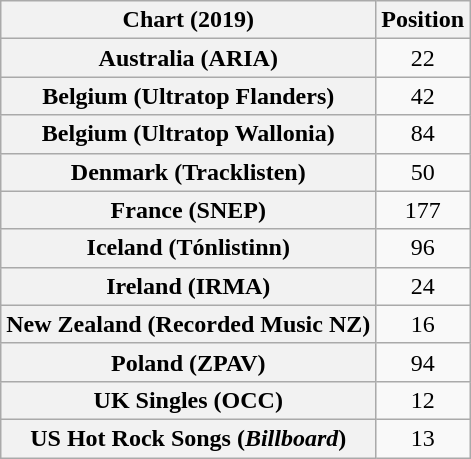<table class="wikitable sortable plainrowheaders" style="text-align:center">
<tr>
<th scope="col">Chart (2019)</th>
<th scope="col">Position</th>
</tr>
<tr>
<th scope="row">Australia (ARIA)</th>
<td>22</td>
</tr>
<tr>
<th scope="row">Belgium (Ultratop Flanders)</th>
<td>42</td>
</tr>
<tr>
<th scope="row">Belgium (Ultratop Wallonia)</th>
<td>84</td>
</tr>
<tr>
<th scope="row">Denmark (Tracklisten)</th>
<td>50</td>
</tr>
<tr>
<th scope="row">France (SNEP)</th>
<td>177</td>
</tr>
<tr>
<th scope="row">Iceland (Tónlistinn)</th>
<td>96</td>
</tr>
<tr>
<th scope="row">Ireland (IRMA)</th>
<td>24</td>
</tr>
<tr>
<th scope="row">New Zealand (Recorded Music NZ)</th>
<td>16</td>
</tr>
<tr>
<th scope="row">Poland (ZPAV)</th>
<td>94</td>
</tr>
<tr>
<th scope="row">UK Singles (OCC)</th>
<td>12</td>
</tr>
<tr>
<th scope="row">US Hot Rock Songs (<em>Billboard</em>)</th>
<td>13</td>
</tr>
</table>
